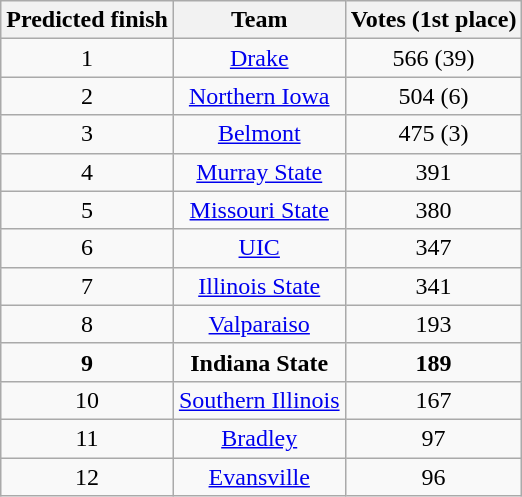<table class="wikitable" border="1">
<tr align=center>
<th style= >Predicted finish</th>
<th style= >Team</th>
<th style= >Votes (1st place)</th>
</tr>
<tr align="center">
<td>1</td>
<td><a href='#'>Drake</a></td>
<td>566 (39)</td>
</tr>
<tr align="center">
<td>2</td>
<td><a href='#'>Northern Iowa</a></td>
<td>504 (6)</td>
</tr>
<tr align="center">
<td>3</td>
<td><a href='#'>Belmont</a></td>
<td>475 (3)</td>
</tr>
<tr align="center">
<td>4</td>
<td><a href='#'>Murray State</a></td>
<td>391</td>
</tr>
<tr align="center">
<td>5</td>
<td><a href='#'>Missouri State</a></td>
<td>380</td>
</tr>
<tr align="center">
<td>6</td>
<td><a href='#'>UIC</a></td>
<td>347</td>
</tr>
<tr align="center">
<td>7</td>
<td><a href='#'>Illinois State</a></td>
<td>341</td>
</tr>
<tr align="center">
<td>8</td>
<td><a href='#'>Valparaiso</a></td>
<td>193</td>
</tr>
<tr align="center">
<td><strong>9</strong></td>
<td><strong>Indiana State</strong></td>
<td><strong>189</strong></td>
</tr>
<tr align="center">
<td>10</td>
<td><a href='#'>Southern Illinois</a></td>
<td>167</td>
</tr>
<tr align="center">
<td>11</td>
<td><a href='#'>Bradley</a></td>
<td>97</td>
</tr>
<tr align="center">
<td>12</td>
<td><a href='#'>Evansville</a></td>
<td>96</td>
</tr>
</table>
